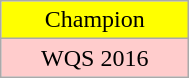<table width=10% class="wikitable" style="text-align: center;">
<tr>
<td bgcolor=yellow>Champion</td>
</tr>
<tr>
<td bgcolor=FFCCCC>WQS 2016</td>
</tr>
</table>
